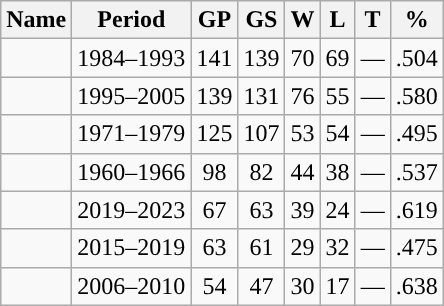<table class="wikitable sortable" style="text-align:center">
<tr>
<th scope="col">Name</th>
<th scope="col">Period</th>
<th scope="col">GP</th>
<th scope="col">GS</th>
<th scope="col">W</th>
<th scope="col">L</th>
<th scope="col">T</th>
<th scope="col">%</th>
</tr>
<tr>
<td></td>
<td>1984–1993</td>
<td>141</td>
<td>139</td>
<td>70</td>
<td>69</td>
<td>—</td>
<td>.504</td>
</tr>
<tr>
<td></td>
<td>1995–2005</td>
<td>139</td>
<td>131</td>
<td>76</td>
<td>55</td>
<td>—</td>
<td>.580</td>
</tr>
<tr>
<td></td>
<td>1971–1979</td>
<td>125</td>
<td>107</td>
<td>53</td>
<td>54</td>
<td>—</td>
<td>.495</td>
</tr>
<tr>
<td></td>
<td>1960–1966</td>
<td>98</td>
<td>82</td>
<td>44</td>
<td>38</td>
<td>—</td>
<td>.537</td>
</tr>
<tr>
<td></td>
<td>2019–2023</td>
<td>67</td>
<td>63</td>
<td>39</td>
<td>24</td>
<td>—</td>
<td>.619</td>
</tr>
<tr>
<td></td>
<td>2015–2019</td>
<td>63</td>
<td>61</td>
<td>29</td>
<td>32</td>
<td>—</td>
<td>.475</td>
</tr>
<tr>
<td></td>
<td>2006–2010</td>
<td>54</td>
<td>47</td>
<td>30</td>
<td>17</td>
<td>—</td>
<td>.638</td>
</tr>
</table>
